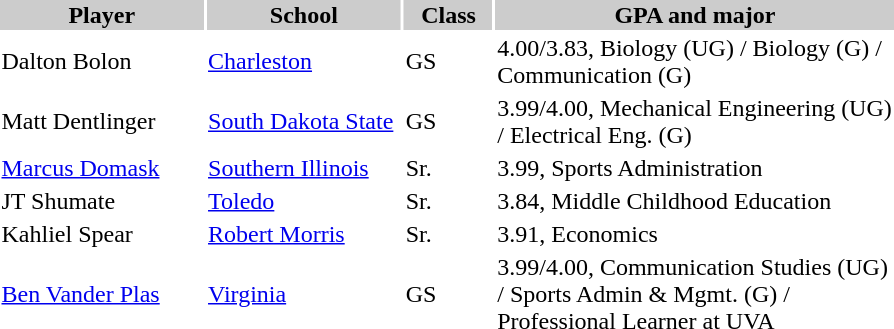<table style="width:600px" "border:'1' 'solid' 'gray' ">
<tr>
<th style="background:#ccc; width:23%;">Player</th>
<th style="background:#ccc; width:22%;">School</th>
<th style="background:#ccc; width:10%;">Class</th>
<th style="background:#ccc; width:80%;">GPA and major</th>
</tr>
<tr>
<td>Dalton Bolon</td>
<td><a href='#'>Charleston</a></td>
<td>GS</td>
<td>4.00/3.83, Biology (UG) / Biology (G) / Communication (G)</td>
</tr>
<tr>
<td>Matt Dentlinger</td>
<td><a href='#'>South Dakota State</a></td>
<td>GS</td>
<td>3.99/4.00, Mechanical Engineering (UG) / Electrical Eng. (G)</td>
</tr>
<tr>
<td><a href='#'>Marcus Domask</a></td>
<td><a href='#'>Southern Illinois</a></td>
<td>Sr.</td>
<td>3.99, Sports Administration</td>
</tr>
<tr>
<td>JT Shumate</td>
<td><a href='#'>Toledo</a></td>
<td>Sr.</td>
<td>3.84, Middle Childhood Education</td>
</tr>
<tr>
<td>Kahliel Spear</td>
<td><a href='#'>Robert Morris</a></td>
<td>Sr.</td>
<td>3.91, Economics</td>
</tr>
<tr>
<td><a href='#'>Ben Vander Plas</a></td>
<td><a href='#'>Virginia</a></td>
<td>GS</td>
<td>3.99/4.00, Communication Studies (UG) / Sports Admin & Mgmt. (G) / Professional Learner at UVA</td>
</tr>
</table>
